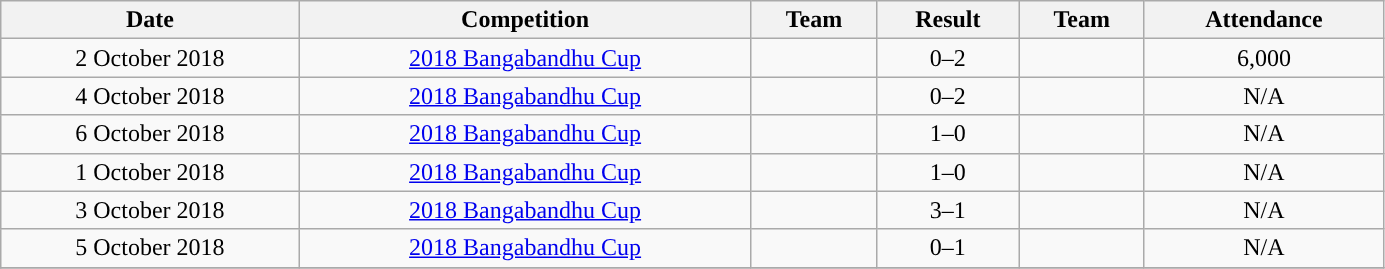<table class="wikitable" style="text-align: left;" width="73%">
<tr>
<th>Date</th>
<th>Competition</th>
<th>Team</th>
<th>Result</th>
<th>Team</th>
<th>Attendance</th>
</tr>
<tr>
<td style="text-align:center;">2 October 2018</td>
<td style="text-align:center;"><a href='#'>2018 Bangabandhu Cup</a></td>
<td></td>
<td align=center>0–2</td>
<td></td>
<td style="text-align:center;">6,000</td>
</tr>
<tr>
<td style="text-align:center;">4 October 2018</td>
<td style="text-align:center;"><a href='#'>2018 Bangabandhu Cup</a></td>
<td></td>
<td align=center>0–2</td>
<td></td>
<td style="text-align:center;">N/A</td>
</tr>
<tr>
<td style="text-align:center;">6 October 2018</td>
<td style="text-align:center;"><a href='#'>2018 Bangabandhu Cup</a></td>
<td></td>
<td align=center>1–0</td>
<td></td>
<td style="text-align:center;">N/A</td>
</tr>
<tr>
<td style="text-align:center;">1 October 2018</td>
<td style="text-align:center;"><a href='#'>2018 Bangabandhu Cup</a></td>
<td></td>
<td align=center>1–0</td>
<td></td>
<td style="text-align:center;">N/A</td>
</tr>
<tr>
<td style="text-align:center;">3 October 2018</td>
<td style="text-align:center;"><a href='#'>2018 Bangabandhu Cup</a></td>
<td></td>
<td align=center>3–1</td>
<td></td>
<td style="text-align:center;">N/A</td>
</tr>
<tr>
<td style="text-align:center;">5 October 2018</td>
<td style="text-align:center;"><a href='#'>2018 Bangabandhu Cup</a></td>
<td></td>
<td align=center>0–1</td>
<td></td>
<td style="text-align:center;">N/A</td>
</tr>
<tr>
</tr>
</table>
